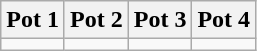<table class="wikitable">
<tr>
<th width=25%>Pot 1</th>
<th width=25%>Pot 2</th>
<th width=25%>Pot 3</th>
<th width=25%>Pot 4</th>
</tr>
<tr>
<td></td>
<td></td>
<td></td>
<td></td>
</tr>
</table>
